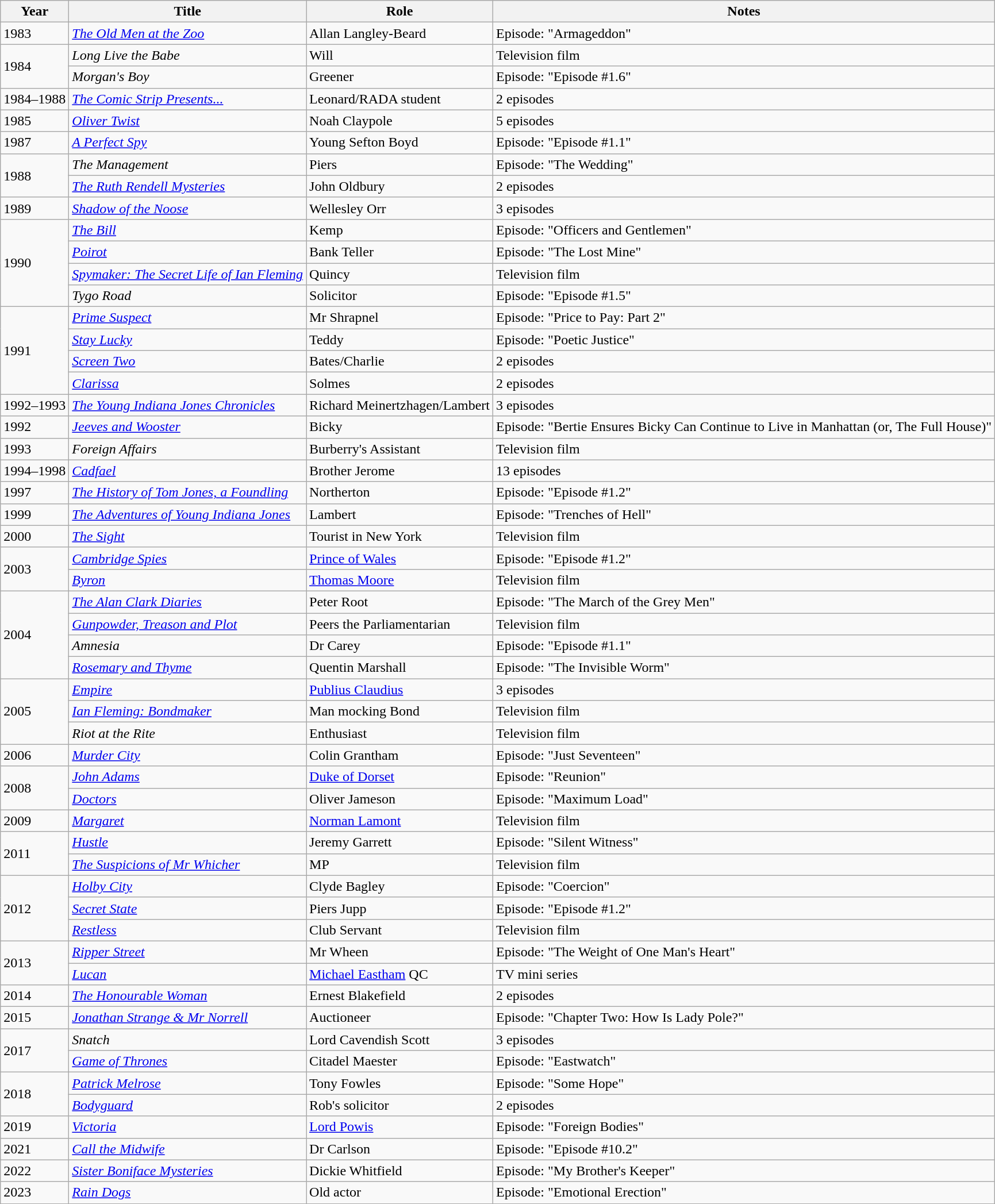<table class="wikitable">
<tr>
<th>Year</th>
<th>Title</th>
<th>Role</th>
<th>Notes</th>
</tr>
<tr>
<td>1983</td>
<td><em><a href='#'>The Old Men at the Zoo</a></em></td>
<td>Allan Langley-Beard</td>
<td>Episode: "Armageddon"</td>
</tr>
<tr>
<td rowspan="2">1984</td>
<td><em>Long Live the Babe</em></td>
<td>Will</td>
<td>Television film</td>
</tr>
<tr>
<td><em>Morgan's Boy</em></td>
<td>Greener</td>
<td>Episode: "Episode #1.6"</td>
</tr>
<tr>
<td>1984–1988</td>
<td><a href='#'><em>The Comic Strip Presents...</em></a></td>
<td>Leonard/RADA student</td>
<td>2 episodes</td>
</tr>
<tr>
<td>1985</td>
<td><a href='#'><em>Oliver Twist</em></a></td>
<td>Noah Claypole</td>
<td>5 episodes</td>
</tr>
<tr>
<td>1987</td>
<td><a href='#'><em>A Perfect Spy</em></a></td>
<td>Young Sefton Boyd</td>
<td>Episode: "Episode #1.1"</td>
</tr>
<tr>
<td rowspan="2">1988</td>
<td><em>The Management</em></td>
<td>Piers</td>
<td>Episode: "The Wedding"</td>
</tr>
<tr>
<td><em><a href='#'>The Ruth Rendell Mysteries</a></em></td>
<td>John Oldbury</td>
<td>2 episodes</td>
</tr>
<tr>
<td>1989</td>
<td><em><a href='#'>Shadow of the Noose</a></em></td>
<td>Wellesley Orr</td>
<td>3 episodes</td>
</tr>
<tr>
<td rowspan="4">1990</td>
<td><em><a href='#'>The Bill</a></em></td>
<td>Kemp</td>
<td>Episode: "Officers and Gentlemen"</td>
</tr>
<tr>
<td><a href='#'><em>Poirot</em></a></td>
<td>Bank Teller</td>
<td>Episode: "The Lost Mine"</td>
</tr>
<tr>
<td><em><a href='#'>Spymaker: The Secret Life of Ian Fleming</a></em></td>
<td>Quincy</td>
<td>Television film</td>
</tr>
<tr>
<td><em>Tygo Road</em></td>
<td>Solicitor</td>
<td>Episode: "Episode #1.5"</td>
</tr>
<tr>
<td rowspan="4">1991</td>
<td><em><a href='#'>Prime Suspect</a></em></td>
<td>Mr Shrapnel</td>
<td>Episode: "Price to Pay: Part 2"</td>
</tr>
<tr>
<td><em><a href='#'>Stay Lucky</a></em></td>
<td>Teddy</td>
<td>Episode: "Poetic Justice"</td>
</tr>
<tr>
<td><em><a href='#'>Screen Two</a></em></td>
<td>Bates/Charlie</td>
<td>2 episodes</td>
</tr>
<tr>
<td><a href='#'><em>Clarissa</em></a></td>
<td>Solmes</td>
<td>2 episodes</td>
</tr>
<tr>
<td>1992–1993</td>
<td><em><a href='#'>The Young Indiana Jones Chronicles</a></em></td>
<td>Richard Meinertzhagen/Lambert</td>
<td>3 episodes</td>
</tr>
<tr>
<td>1992</td>
<td><em><a href='#'>Jeeves and Wooster</a></em></td>
<td>Bicky</td>
<td>Episode: "Bertie Ensures Bicky Can Continue to Live in Manhattan (or, The Full House)"</td>
</tr>
<tr>
<td>1993</td>
<td><em>Foreign Affairs</em></td>
<td>Burberry's Assistant</td>
<td>Television film</td>
</tr>
<tr>
<td>1994–1998</td>
<td><a href='#'><em>Cadfael</em></a></td>
<td>Brother Jerome</td>
<td>13 episodes</td>
</tr>
<tr>
<td>1997</td>
<td><a href='#'><em>The History of Tom Jones, a Foundling</em></a></td>
<td>Northerton</td>
<td>Episode: "Episode #1.2"</td>
</tr>
<tr>
<td>1999</td>
<td><a href='#'><em>The Adventures of Young Indiana Jones</em></a></td>
<td>Lambert</td>
<td>Episode: "Trenches of Hell"</td>
</tr>
<tr>
<td>2000</td>
<td><a href='#'><em>The Sight</em></a></td>
<td>Tourist in New York</td>
<td>Television film</td>
</tr>
<tr>
<td rowspan="2">2003</td>
<td><em><a href='#'>Cambridge Spies</a></em></td>
<td><a href='#'>Prince of Wales</a></td>
<td>Episode: "Episode #1.2"</td>
</tr>
<tr>
<td><a href='#'><em>Byron</em></a></td>
<td><a href='#'>Thomas Moore</a></td>
<td>Television film</td>
</tr>
<tr>
<td rowspan="4">2004</td>
<td><em><a href='#'>The Alan Clark Diaries</a></em></td>
<td>Peter Root</td>
<td>Episode: "The March of the Grey Men"</td>
</tr>
<tr>
<td><a href='#'><em>Gunpowder, Treason and Plot</em></a></td>
<td>Peers the Parliamentarian</td>
<td>Television film</td>
</tr>
<tr>
<td><em>Amnesia</em></td>
<td>Dr Carey</td>
<td>Episode: "Episode #1.1"</td>
</tr>
<tr>
<td><a href='#'><em>Rosemary and Thyme</em></a></td>
<td>Quentin Marshall</td>
<td>Episode: "The Invisible Worm"</td>
</tr>
<tr>
<td rowspan="3">2005</td>
<td><a href='#'><em>Empire</em></a></td>
<td><a href='#'>Publius Claudius</a></td>
<td>3 episodes</td>
</tr>
<tr>
<td><em><a href='#'>Ian Fleming: Bondmaker</a></em></td>
<td>Man mocking Bond</td>
<td>Television film</td>
</tr>
<tr>
<td><em>Riot at the Rite</em></td>
<td>Enthusiast</td>
<td>Television film</td>
</tr>
<tr>
<td>2006</td>
<td><a href='#'><em>Murder City</em></a></td>
<td>Colin Grantham</td>
<td>Episode: "Just Seventeen"</td>
</tr>
<tr>
<td rowspan="2">2008</td>
<td><a href='#'><em>John Adams</em></a></td>
<td><a href='#'>Duke of Dorset</a></td>
<td>Episode: "Reunion"</td>
</tr>
<tr>
<td><a href='#'><em>Doctors</em></a></td>
<td>Oliver Jameson</td>
<td>Episode: "Maximum Load"</td>
</tr>
<tr>
<td>2009</td>
<td><a href='#'><em>Margaret</em></a></td>
<td><a href='#'>Norman Lamont</a></td>
<td>Television film</td>
</tr>
<tr>
<td rowspan="2">2011</td>
<td><a href='#'><em>Hustle</em></a></td>
<td>Jeremy Garrett</td>
<td>Episode: "Silent Witness"</td>
</tr>
<tr>
<td><em><a href='#'>The Suspicions of Mr Whicher</a></em></td>
<td>MP</td>
<td>Television film</td>
</tr>
<tr>
<td rowspan="3">2012</td>
<td><em><a href='#'>Holby City</a></em></td>
<td>Clyde Bagley</td>
<td>Episode: "Coercion"</td>
</tr>
<tr>
<td><a href='#'><em>Secret State</em></a></td>
<td>Piers Jupp</td>
<td>Episode: "Episode #1.2"</td>
</tr>
<tr>
<td><a href='#'><em>Restless</em></a></td>
<td>Club Servant</td>
<td>Television film</td>
</tr>
<tr>
<td rowspan="2">2013</td>
<td><em><a href='#'>Ripper Street</a></em></td>
<td>Mr Wheen</td>
<td>Episode: "The Weight of One Man's Heart"</td>
</tr>
<tr>
<td><a href='#'><em>Lucan</em></a></td>
<td><a href='#'>Michael Eastham</a> QC</td>
<td>TV mini series</td>
</tr>
<tr>
<td>2014</td>
<td><em><a href='#'>The Honourable Woman</a></em></td>
<td>Ernest Blakefield</td>
<td>2 episodes</td>
</tr>
<tr>
<td>2015</td>
<td><a href='#'><em>Jonathan Strange & Mr Norrell</em></a></td>
<td>Auctioneer</td>
<td>Episode: "Chapter Two: How Is Lady Pole?"</td>
</tr>
<tr>
<td rowspan="2">2017</td>
<td><em>Snatch</em></td>
<td>Lord Cavendish Scott</td>
<td>3 episodes</td>
</tr>
<tr>
<td><em><a href='#'>Game of Thrones</a></em></td>
<td>Citadel Maester</td>
<td>Episode: "Eastwatch"</td>
</tr>
<tr>
<td rowspan="2">2018</td>
<td><a href='#'><em>Patrick Melrose</em></a></td>
<td>Tony Fowles</td>
<td>Episode: "Some Hope"</td>
</tr>
<tr>
<td><a href='#'><em>Bodyguard</em></a></td>
<td>Rob's solicitor</td>
<td>2 episodes</td>
</tr>
<tr>
<td>2019</td>
<td><a href='#'><em>Victoria</em></a></td>
<td><a href='#'>Lord Powis</a></td>
<td>Episode: "Foreign Bodies"</td>
</tr>
<tr>
<td>2021</td>
<td><em><a href='#'>Call the Midwife</a></em></td>
<td>Dr Carlson</td>
<td>Episode: "Episode #10.2"</td>
</tr>
<tr>
<td>2022</td>
<td><em><a href='#'>Sister Boniface Mysteries</a></em></td>
<td>Dickie Whitfield</td>
<td>Episode: "My Brother's Keeper"</td>
</tr>
<tr>
<td>2023</td>
<td><a href='#'><em>Rain Dogs</em></a></td>
<td>Old actor</td>
<td>Episode: "Emotional Erection"</td>
</tr>
</table>
